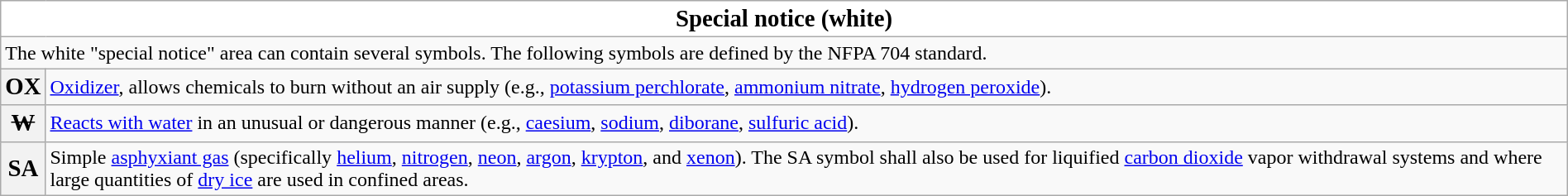<table class="wikitable" style="width:100%; vertical-align:center;">
<tr>
<th colspan="2" style="color:black; background:#ffffff; width:100%; "><big>Special notice (white)</big></th>
</tr>
<tr>
<td colspan=2>The white "special notice" area can contain several symbols. The following symbols are defined by the NFPA 704 standard.</td>
</tr>
<tr>
<th style="max-width:10em"><big>OX</big></th>
<td><a href='#'>Oxidizer</a>, allows chemicals to burn without an air supply (e.g., <a href='#'>potassium perchlorate</a>, <a href='#'>ammonium nitrate</a>, <a href='#'>hydrogen peroxide</a>).</td>
</tr>
<tr>
<th><big><s>W</s></big></th>
<td><a href='#'>Reacts with water</a> in an unusual or dangerous manner (e.g., <a href='#'>caesium</a>, <a href='#'>sodium</a>, <a href='#'>diborane</a>, <a href='#'>sulfuric acid</a>).</td>
</tr>
<tr>
<th><big>SA</big></th>
<td>Simple <a href='#'>asphyxiant gas</a> (specifically <a href='#'>helium</a>, <a href='#'>nitrogen</a>, <a href='#'>neon</a>, <a href='#'>argon</a>, <a href='#'>krypton</a>, and <a href='#'>xenon</a>). The SA symbol shall also be used for liquified <a href='#'>carbon dioxide</a> vapor withdrawal systems and where large quantities of <a href='#'>dry ice</a> are used in confined areas.</td>
</tr>
</table>
